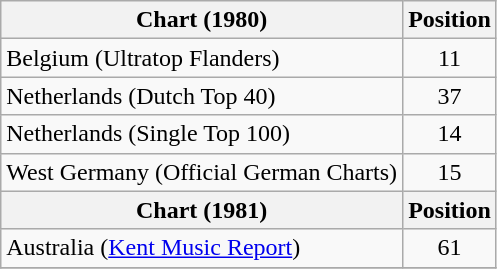<table class="wikitable sortable">
<tr>
<th>Chart (1980)</th>
<th>Position</th>
</tr>
<tr>
<td>Belgium (Ultratop Flanders)</td>
<td align="center">11</td>
</tr>
<tr>
<td>Netherlands (Dutch Top 40)</td>
<td align="center">37</td>
</tr>
<tr>
<td>Netherlands (Single Top 100)</td>
<td align="center">14</td>
</tr>
<tr>
<td>West Germany (Official German Charts)</td>
<td align="center">15</td>
</tr>
<tr>
<th>Chart (1981)</th>
<th>Position</th>
</tr>
<tr>
<td>Australia (<a href='#'>Kent Music Report</a>)</td>
<td align="center">61</td>
</tr>
<tr>
</tr>
</table>
